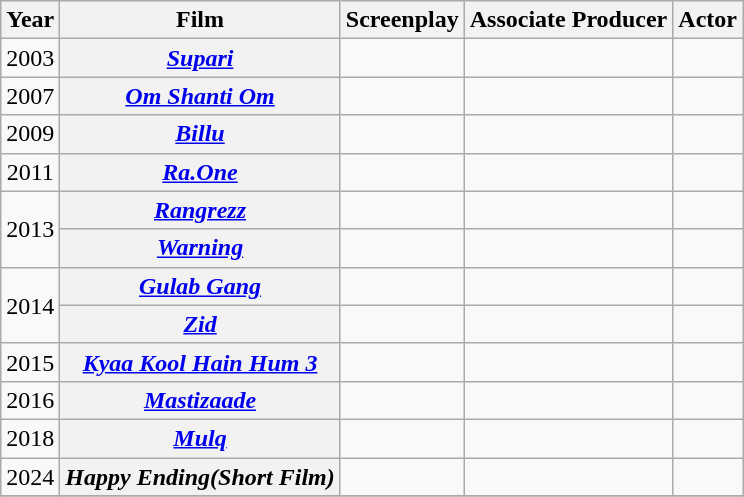<table class="wikitable sortable plainrowheaders" style="text-align:center">
<tr>
<th scope="col">Year</th>
<th scope="col">Film</th>
<th scope="col">Screenplay</th>
<th scope="col">Associate Producer</th>
<th scope="col">Actor</th>
</tr>
<tr>
<td>2003</td>
<th scope="row"><em><a href='#'>Supari</a></em></th>
<td></td>
<td></td>
<td></td>
</tr>
<tr>
<td>2007</td>
<th scope="row"><em><a href='#'>Om Shanti Om</a></em></th>
<td></td>
<td></td>
<td></td>
</tr>
<tr>
<td>2009</td>
<th scope="row"><em><a href='#'>Billu</a></em></th>
<td></td>
<td></td>
<td></td>
</tr>
<tr>
<td>2011</td>
<th scope="row"><em><a href='#'>Ra.One</a></em></th>
<td></td>
<td></td>
<td></td>
</tr>
<tr>
<td rowspan="2">2013</td>
<th scope="row"><em><a href='#'>Rangrezz</a></em></th>
<td></td>
<td></td>
<td></td>
</tr>
<tr>
<th scope="row"><em><a href='#'>Warning</a></em></th>
<td></td>
<td></td>
<td></td>
</tr>
<tr>
<td rowspan="2">2014</td>
<th scope="row"><em><a href='#'>Gulab Gang</a></em></th>
<td></td>
<td></td>
<td></td>
</tr>
<tr>
<th scope="row"><em><a href='#'>Zid</a></em></th>
<td></td>
<td></td>
<td></td>
</tr>
<tr>
<td>2015</td>
<th scope="row"><em><a href='#'>Kyaa Kool Hain Hum 3</a></em></th>
<td></td>
<td></td>
<td></td>
</tr>
<tr>
<td>2016</td>
<th scope="row"><em><a href='#'>Mastizaade</a></em></th>
<td></td>
<td></td>
<td></td>
</tr>
<tr>
<td>2018</td>
<th scope="row"><em><a href='#'>Mulq</a></em></th>
<td></td>
<td></td>
<td></td>
</tr>
<tr>
<td>2024</td>
<th scope="row"><em>Happy Ending(Short Film)</em></th>
<td></td>
<td></td>
<td></td>
</tr>
<tr>
</tr>
</table>
